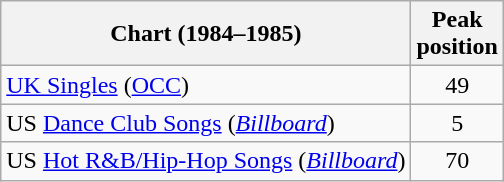<table class="wikitable sortable">
<tr>
<th>Chart (1984–1985)</th>
<th>Peak<br>position</th>
</tr>
<tr>
<td><a href='#'>UK Singles</a> (<a href='#'>OCC</a>)</td>
<td style="text-align:center;">49</td>
</tr>
<tr>
<td>US <a href='#'>Dance Club Songs</a> (<a href='#'><em>Billboard</em></a>)</td>
<td style="text-align:center;">5</td>
</tr>
<tr>
<td>US <a href='#'>Hot R&B/Hip-Hop Songs</a> (<a href='#'><em>Billboard</em></a>)</td>
<td style="text-align:center;">70</td>
</tr>
</table>
